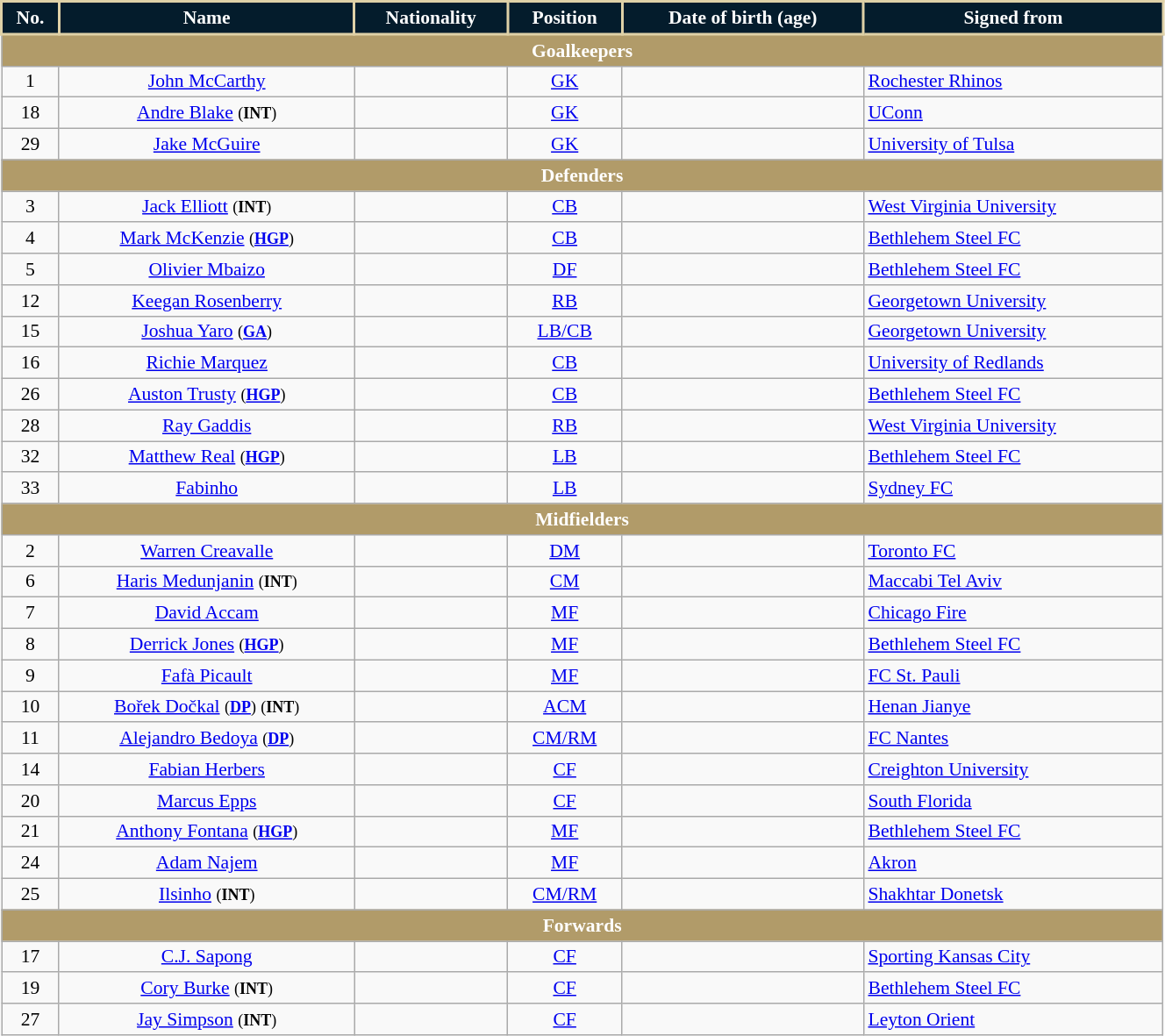<table class="wikitable"  style="text-align:center; font-size:90%; width:70%;">
<tr>
<th style="background:#041C2C; color:#FFFFFF; border:2px solid #DFD1A7;" scope=col>No.</th>
<th style="background:#041C2C; color:#FFFFFF; border:2px solid #DFD1A7; text-align:center;">Name</th>
<th style="background:#041C2C; color:#FFFFFF; border:2px solid #DFD1A7;text-align:center;">Nationality</th>
<th style="background:#041C2C; color:#FFFFFF; border:2px solid #DFD1A7; text-align:center;">Position</th>
<th style="background:#041C2C; color:#FFFFFF; border:2px solid #DFD1A7; text-align:center;">Date of birth (age)</th>
<th style="background:#041C2C; color:#FFFFFF; border:2px solid #DFD1A7; text-align:center;">Signed from</th>
</tr>
<tr>
<th colspan="6"  style="background:#B19B69; color:#FFFFFF; text-align:center;">Goalkeepers</th>
</tr>
<tr>
<td>1</td>
<td><a href='#'>John McCarthy</a></td>
<td></td>
<td><a href='#'>GK</a></td>
<td></td>
<td align=left> <a href='#'>Rochester Rhinos</a></td>
</tr>
<tr>
<td>18</td>
<td><a href='#'>Andre Blake</a> <small>(<strong>INT</strong>)</small></td>
<td></td>
<td><a href='#'>GK</a></td>
<td></td>
<td align=left> <a href='#'>UConn</a></td>
</tr>
<tr>
<td>29</td>
<td><a href='#'>Jake McGuire</a></td>
<td></td>
<td><a href='#'>GK</a></td>
<td></td>
<td align=left> <a href='#'>University of Tulsa</a></td>
</tr>
<tr>
<th colspan="6"  style="background:#B19B69; color:#FFFFFF; text-align:center;">Defenders</th>
</tr>
<tr>
<td>3</td>
<td><a href='#'>Jack Elliott</a>  <small>(<strong>INT</strong>)</small></td>
<td></td>
<td><a href='#'>CB</a></td>
<td></td>
<td align=left> <a href='#'>West Virginia University</a></td>
</tr>
<tr>
<td>4</td>
<td><a href='#'>Mark McKenzie</a> <small>(<strong><a href='#'>HGP</a></strong>)</small></td>
<td></td>
<td><a href='#'>CB</a></td>
<td></td>
<td align=left> <a href='#'>Bethlehem Steel FC</a></td>
</tr>
<tr>
<td>5</td>
<td><a href='#'>Olivier Mbaizo</a></td>
<td></td>
<td><a href='#'>DF</a></td>
<td></td>
<td align=left> <a href='#'>Bethlehem Steel FC</a></td>
</tr>
<tr>
<td>12</td>
<td><a href='#'>Keegan Rosenberry</a></td>
<td></td>
<td><a href='#'>RB</a></td>
<td></td>
<td align=left> <a href='#'>Georgetown University</a></td>
</tr>
<tr>
<td>15</td>
<td><a href='#'>Joshua Yaro</a> <small>(<strong><a href='#'>GA</a></strong>)</small></td>
<td></td>
<td><a href='#'>LB/CB</a></td>
<td></td>
<td align=left> <a href='#'>Georgetown University</a></td>
</tr>
<tr>
<td>16</td>
<td><a href='#'>Richie Marquez</a></td>
<td></td>
<td><a href='#'>CB</a></td>
<td></td>
<td align=left> <a href='#'>University of Redlands</a></td>
</tr>
<tr>
<td>26</td>
<td><a href='#'>Auston Trusty</a> <small>(<strong><a href='#'>HGP</a></strong>)</small></td>
<td></td>
<td><a href='#'>CB</a></td>
<td></td>
<td align=left> <a href='#'>Bethlehem Steel FC</a></td>
</tr>
<tr>
<td>28</td>
<td><a href='#'>Ray Gaddis</a></td>
<td></td>
<td><a href='#'>RB</a></td>
<td></td>
<td align=left> <a href='#'>West Virginia University</a></td>
</tr>
<tr>
<td>32</td>
<td><a href='#'>Matthew Real</a> <small>(<strong><a href='#'>HGP</a></strong>)</small></td>
<td></td>
<td><a href='#'>LB</a></td>
<td></td>
<td align=left> <a href='#'>Bethlehem Steel FC</a></td>
</tr>
<tr>
<td>33</td>
<td><a href='#'>Fabinho</a></td>
<td></td>
<td><a href='#'>LB</a></td>
<td></td>
<td align=left> <a href='#'>Sydney FC</a></td>
</tr>
<tr>
<th colspan="6"  style="background:#B19B69; color:#FFFFFF; text-align:center;">Midfielders</th>
</tr>
<tr>
<td>2</td>
<td><a href='#'>Warren Creavalle</a></td>
<td></td>
<td><a href='#'>DM</a></td>
<td></td>
<td align=left> <a href='#'>Toronto FC</a></td>
</tr>
<tr>
<td>6</td>
<td><a href='#'>Haris Medunjanin</a> <small>(<strong>INT</strong>)</small></td>
<td></td>
<td><a href='#'>CM</a></td>
<td></td>
<td align=left> <a href='#'>Maccabi Tel Aviv</a></td>
</tr>
<tr>
<td>7</td>
<td><a href='#'>David Accam</a></td>
<td></td>
<td><a href='#'>MF</a></td>
<td></td>
<td align=left> <a href='#'>Chicago Fire</a></td>
</tr>
<tr>
<td>8</td>
<td><a href='#'>Derrick Jones</a> <small>(<strong><a href='#'>HGP</a></strong>)</small></td>
<td></td>
<td><a href='#'>MF</a></td>
<td></td>
<td align=left> <a href='#'>Bethlehem Steel FC</a></td>
</tr>
<tr>
<td>9</td>
<td><a href='#'>Fafà Picault</a></td>
<td></td>
<td><a href='#'>MF</a></td>
<td></td>
<td align=left> <a href='#'>FC St. Pauli</a></td>
</tr>
<tr>
<td>10</td>
<td><a href='#'>Bořek Dočkal</a> <small>(<strong><a href='#'>DP</a></strong>)</small> <small>(<strong>INT</strong>)</small></td>
<td></td>
<td><a href='#'>ACM</a></td>
<td></td>
<td align=left> <a href='#'>Henan Jianye</a></td>
</tr>
<tr>
<td>11</td>
<td><a href='#'>Alejandro Bedoya</a> <small>(<strong><a href='#'>DP</a></strong>)</small></td>
<td></td>
<td><a href='#'>CM/RM</a></td>
<td></td>
<td align=left> <a href='#'>FC Nantes</a></td>
</tr>
<tr>
<td>14</td>
<td><a href='#'>Fabian Herbers</a></td>
<td></td>
<td><a href='#'>CF</a></td>
<td></td>
<td align=left> <a href='#'>Creighton University</a></td>
</tr>
<tr>
<td>20</td>
<td><a href='#'>Marcus Epps</a></td>
<td></td>
<td><a href='#'>CF</a></td>
<td></td>
<td align=left> <a href='#'>South Florida</a></td>
</tr>
<tr>
<td>21</td>
<td><a href='#'>Anthony Fontana</a> <small>(<strong><a href='#'>HGP</a></strong>)</small></td>
<td></td>
<td><a href='#'>MF</a></td>
<td></td>
<td align=left> <a href='#'>Bethlehem Steel FC</a></td>
</tr>
<tr>
<td>24</td>
<td><a href='#'>Adam Najem</a></td>
<td></td>
<td><a href='#'>MF</a></td>
<td></td>
<td align=left> <a href='#'>Akron</a></td>
</tr>
<tr>
<td>25</td>
<td><a href='#'>Ilsinho</a> <small>(<strong>INT</strong>)</small></td>
<td></td>
<td><a href='#'>CM/RM</a></td>
<td></td>
<td align=left> <a href='#'>Shakhtar Donetsk</a></td>
</tr>
<tr>
<th colspan="6"  style="background:#B19B69; color:#FFFFFF; text-align:center;">Forwards</th>
</tr>
<tr>
<td>17</td>
<td><a href='#'>C.J. Sapong</a></td>
<td></td>
<td><a href='#'>CF</a></td>
<td></td>
<td align=left> <a href='#'>Sporting Kansas City</a></td>
</tr>
<tr>
<td>19</td>
<td><a href='#'>Cory Burke</a> <small>(<strong>INT</strong>)</small></td>
<td></td>
<td><a href='#'>CF</a></td>
<td></td>
<td align=left> <a href='#'>Bethlehem Steel FC</a></td>
</tr>
<tr>
<td>27</td>
<td><a href='#'>Jay Simpson</a> <small>(<strong>INT</strong>)</small></td>
<td></td>
<td><a href='#'>CF</a></td>
<td></td>
<td align=left> <a href='#'>Leyton Orient</a></td>
</tr>
</table>
